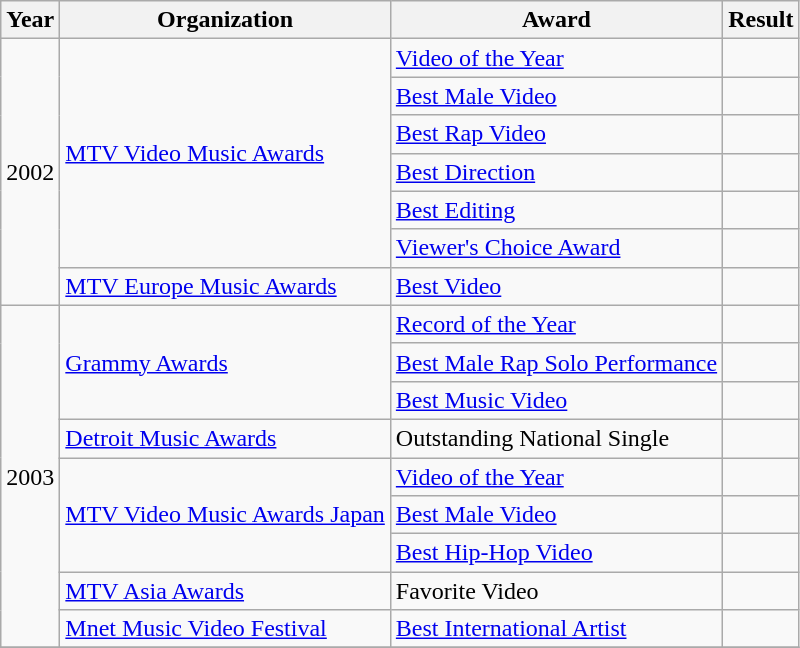<table class="wikitable">
<tr>
<th>Year</th>
<th>Organization</th>
<th>Award</th>
<th>Result</th>
</tr>
<tr>
<td rowspan="7">2002</td>
<td rowspan="6"><a href='#'>MTV Video Music Awards</a></td>
<td><a href='#'>Video of the Year</a></td>
<td></td>
</tr>
<tr>
<td><a href='#'>Best Male Video</a></td>
<td></td>
</tr>
<tr>
<td><a href='#'>Best Rap Video</a></td>
<td></td>
</tr>
<tr>
<td><a href='#'>Best Direction</a></td>
<td></td>
</tr>
<tr>
<td><a href='#'>Best Editing</a></td>
<td></td>
</tr>
<tr>
<td><a href='#'>Viewer's Choice Award</a></td>
<td></td>
</tr>
<tr>
<td><a href='#'>MTV Europe Music Awards</a></td>
<td><a href='#'>Best Video</a></td>
<td></td>
</tr>
<tr>
<td rowspan="9">2003</td>
<td rowspan="3"><a href='#'>Grammy Awards</a></td>
<td><a href='#'>Record of the Year</a></td>
<td></td>
</tr>
<tr>
<td><a href='#'>Best Male Rap Solo Performance</a></td>
<td></td>
</tr>
<tr>
<td><a href='#'>Best Music Video</a></td>
<td></td>
</tr>
<tr>
<td><a href='#'>Detroit Music Awards</a></td>
<td>Outstanding National Single</td>
<td></td>
</tr>
<tr>
<td rowspan="3"><a href='#'>MTV Video Music Awards Japan</a></td>
<td><a href='#'>Video of the Year</a></td>
<td></td>
</tr>
<tr>
<td><a href='#'>Best Male Video</a></td>
<td></td>
</tr>
<tr>
<td><a href='#'>Best Hip-Hop Video</a></td>
<td></td>
</tr>
<tr>
<td><a href='#'>MTV Asia Awards</a></td>
<td>Favorite Video</td>
<td></td>
</tr>
<tr>
<td><a href='#'>Mnet Music Video Festival</a></td>
<td><a href='#'>Best International Artist</a></td>
<td></td>
</tr>
<tr>
</tr>
</table>
